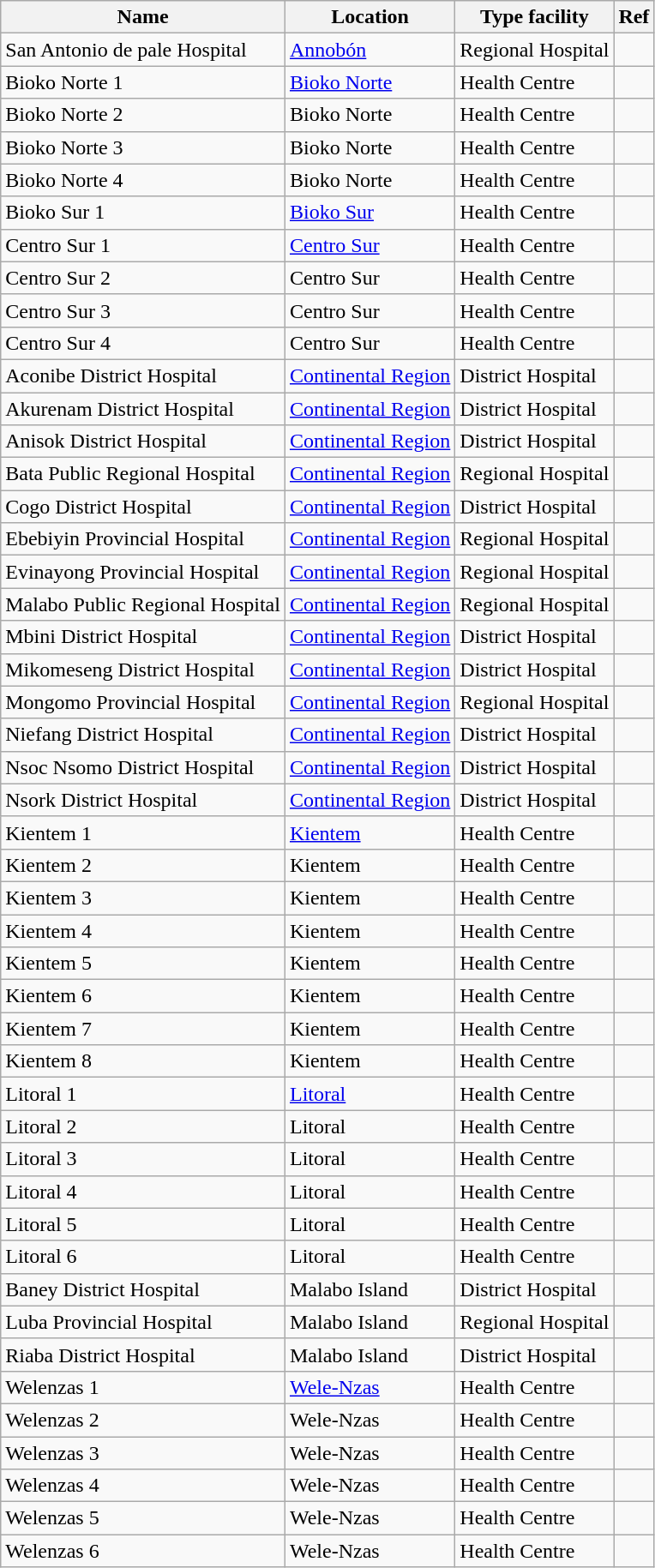<table class="wikitable sortable plainrowheaders" summary="Medical facilities in Equatorial Guinea">
<tr>
<th>Name</th>
<th>Location</th>
<th>Type facility</th>
<th>Ref</th>
</tr>
<tr>
<td>San Antonio de pale Hospital</td>
<td><a href='#'>Annobón</a></td>
<td>Regional Hospital</td>
<td></td>
</tr>
<tr>
<td>Bioko Norte 1</td>
<td><a href='#'>Bioko Norte</a></td>
<td>Health Centre</td>
<td></td>
</tr>
<tr>
<td>Bioko Norte 2</td>
<td>Bioko Norte</td>
<td>Health Centre</td>
<td></td>
</tr>
<tr>
<td>Bioko Norte 3</td>
<td>Bioko Norte</td>
<td>Health Centre</td>
<td></td>
</tr>
<tr>
<td>Bioko Norte 4</td>
<td>Bioko Norte</td>
<td>Health Centre</td>
<td></td>
</tr>
<tr>
<td>Bioko Sur 1</td>
<td><a href='#'>Bioko Sur</a></td>
<td>Health Centre</td>
<td></td>
</tr>
<tr>
<td>Centro Sur 1</td>
<td><a href='#'>Centro Sur</a></td>
<td>Health Centre</td>
<td></td>
</tr>
<tr>
<td>Centro Sur 2</td>
<td>Centro Sur</td>
<td>Health Centre</td>
<td></td>
</tr>
<tr>
<td>Centro Sur 3</td>
<td>Centro Sur</td>
<td>Health Centre</td>
<td></td>
</tr>
<tr>
<td>Centro Sur 4</td>
<td>Centro Sur</td>
<td>Health Centre</td>
<td></td>
</tr>
<tr>
<td>Aconibe District Hospital</td>
<td><a href='#'>Continental Region</a></td>
<td>District Hospital</td>
<td></td>
</tr>
<tr>
<td>Akurenam District Hospital</td>
<td><a href='#'>Continental Region</a></td>
<td>District Hospital</td>
<td></td>
</tr>
<tr>
<td>Anisok District Hospital</td>
<td><a href='#'>Continental Region</a></td>
<td>District Hospital</td>
<td></td>
</tr>
<tr>
<td>Bata Public Regional Hospital</td>
<td><a href='#'>Continental Region</a></td>
<td>Regional Hospital</td>
<td></td>
</tr>
<tr>
<td>Cogo District Hospital</td>
<td><a href='#'>Continental Region</a></td>
<td>District Hospital</td>
<td></td>
</tr>
<tr>
<td>Ebebiyin Provincial Hospital</td>
<td><a href='#'>Continental Region</a></td>
<td>Regional Hospital</td>
<td></td>
</tr>
<tr>
<td>Evinayong Provincial Hospital</td>
<td><a href='#'>Continental Region</a></td>
<td>Regional Hospital</td>
<td></td>
</tr>
<tr>
<td>Malabo Public Regional Hospital</td>
<td><a href='#'>Continental Region</a></td>
<td>Regional Hospital</td>
<td></td>
</tr>
<tr>
<td>Mbini District Hospital</td>
<td><a href='#'>Continental Region</a></td>
<td>District Hospital</td>
<td></td>
</tr>
<tr>
<td>Mikomeseng District Hospital</td>
<td><a href='#'>Continental Region</a></td>
<td>District Hospital</td>
<td></td>
</tr>
<tr>
<td>Mongomo Provincial Hospital</td>
<td><a href='#'>Continental Region</a></td>
<td>Regional Hospital</td>
<td></td>
</tr>
<tr>
<td>Niefang District Hospital</td>
<td><a href='#'>Continental Region</a></td>
<td>District Hospital</td>
<td></td>
</tr>
<tr>
<td>Nsoc Nsomo District Hospital</td>
<td><a href='#'>Continental Region</a></td>
<td>District Hospital</td>
<td></td>
</tr>
<tr>
<td>Nsork District Hospital</td>
<td><a href='#'>Continental Region</a></td>
<td>District Hospital</td>
<td></td>
</tr>
<tr>
<td>Kientem 1</td>
<td><a href='#'>Kientem</a></td>
<td>Health Centre</td>
<td></td>
</tr>
<tr>
<td>Kientem 2</td>
<td>Kientem</td>
<td>Health Centre</td>
<td></td>
</tr>
<tr>
<td>Kientem 3</td>
<td>Kientem</td>
<td>Health Centre</td>
<td></td>
</tr>
<tr>
<td>Kientem 4</td>
<td>Kientem</td>
<td>Health Centre</td>
<td></td>
</tr>
<tr>
<td>Kientem 5</td>
<td>Kientem</td>
<td>Health Centre</td>
<td></td>
</tr>
<tr>
<td>Kientem 6</td>
<td>Kientem</td>
<td>Health Centre</td>
<td></td>
</tr>
<tr>
<td>Kientem 7</td>
<td>Kientem</td>
<td>Health Centre</td>
<td></td>
</tr>
<tr>
<td>Kientem 8</td>
<td>Kientem</td>
<td>Health Centre</td>
<td></td>
</tr>
<tr>
<td>Litoral 1</td>
<td><a href='#'>Litoral</a></td>
<td>Health Centre</td>
<td></td>
</tr>
<tr>
<td>Litoral 2</td>
<td>Litoral</td>
<td>Health Centre</td>
<td></td>
</tr>
<tr>
<td>Litoral 3</td>
<td>Litoral</td>
<td>Health Centre</td>
<td></td>
</tr>
<tr>
<td>Litoral 4</td>
<td>Litoral</td>
<td>Health Centre</td>
<td></td>
</tr>
<tr>
<td>Litoral 5</td>
<td>Litoral</td>
<td>Health Centre</td>
<td></td>
</tr>
<tr>
<td>Litoral 6</td>
<td>Litoral</td>
<td>Health Centre</td>
<td></td>
</tr>
<tr>
<td>Baney District Hospital</td>
<td>Malabo Island</td>
<td>District Hospital</td>
<td></td>
</tr>
<tr>
<td>Luba Provincial Hospital</td>
<td>Malabo Island</td>
<td>Regional Hospital</td>
<td></td>
</tr>
<tr>
<td>Riaba District Hospital</td>
<td>Malabo Island</td>
<td>District Hospital</td>
<td></td>
</tr>
<tr>
<td>Welenzas 1</td>
<td><a href='#'>Wele-Nzas</a></td>
<td>Health Centre</td>
<td></td>
</tr>
<tr>
<td>Welenzas 2</td>
<td>Wele-Nzas</td>
<td>Health Centre</td>
<td></td>
</tr>
<tr>
<td>Welenzas 3</td>
<td>Wele-Nzas</td>
<td>Health Centre</td>
<td></td>
</tr>
<tr>
<td>Welenzas 4</td>
<td>Wele-Nzas</td>
<td>Health Centre</td>
<td></td>
</tr>
<tr>
<td>Welenzas 5</td>
<td>Wele-Nzas</td>
<td>Health Centre</td>
<td></td>
</tr>
<tr>
<td>Welenzas 6</td>
<td>Wele-Nzas</td>
<td>Health Centre</td>
<td></td>
</tr>
</table>
